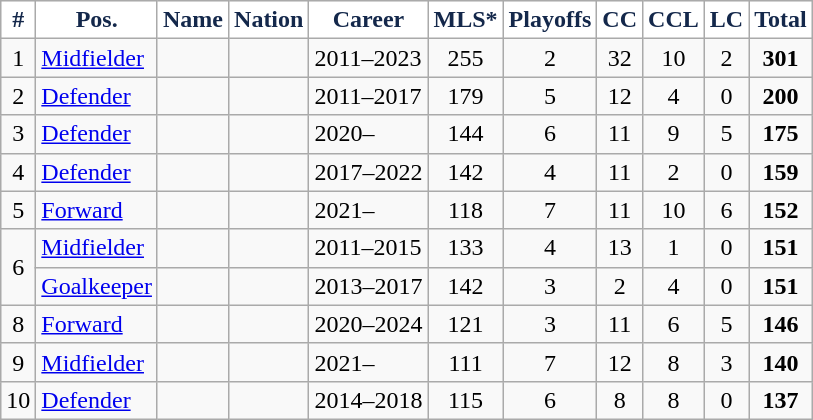<table class="wikitable sortable" style="text-align:center;">
<tr>
<th style="background:#FFF; color:#14284B;" scope="col">#</th>
<th style="background:#FFF; color:#14284B;" scope="col">Pos.</th>
<th style="background:#FFF; color:#14284B;" scope="col">Name</th>
<th style="background:#FFF; color:#14284B;" scope="col">Nation</th>
<th style="background:#FFF; color:#14284B;" scope="col">Career</th>
<th style="background:#FFF; color:#14284B;" scope="col">MLS*</th>
<th style="background:#FFF; color:#14284B;" scope="col">Playoffs</th>
<th style="background:#FFF; color:#14284B;" scope="col">CC</th>
<th style="background:#FFF; color:#14284B;" scope="col">CCL</th>
<th style="background:#FFF; color:#14284B;" scope="col">LC</th>
<th style="background:#FFF; color:#14284B;" scope="col">Total</th>
</tr>
<tr>
<td>1</td>
<td style="text-align:left;"><a href='#'>Midfielder</a></td>
<td style="text-align:left;"></td>
<td style="text-align:left;"></td>
<td style="text-align:left;">2011–2023</td>
<td>255</td>
<td>2</td>
<td>32</td>
<td>10</td>
<td>2</td>
<td><strong>301</strong></td>
</tr>
<tr>
<td>2</td>
<td style="text-align:left;"><a href='#'>Defender</a></td>
<td style="text-align:left;"></td>
<td style="text-align:left;"></td>
<td style="text-align:left;">2011–2017</td>
<td>179</td>
<td>5</td>
<td>12</td>
<td>4</td>
<td>0</td>
<td><strong>200</strong></td>
</tr>
<tr>
<td>3</td>
<td style="text-align:left;"><a href='#'>Defender</a></td>
<td style="text-align:left;"><strong></strong></td>
<td style="text-align:left;"></td>
<td style="text-align:left;">2020–</td>
<td>144</td>
<td>6</td>
<td>11</td>
<td>9</td>
<td>5</td>
<td><strong>175</strong></td>
</tr>
<tr>
<td>4</td>
<td style="text-align:left;"><a href='#'>Defender</a></td>
<td style="text-align:left;"></td>
<td style="text-align:left;"></td>
<td style="text-align:left;">2017–2022</td>
<td>142</td>
<td>4</td>
<td>11</td>
<td>2</td>
<td>0</td>
<td><strong>159</strong></td>
</tr>
<tr>
<td>5</td>
<td style="text-align:left;"><a href='#'>Forward</a></td>
<td style="text-align:left;"><strong></strong></td>
<td style="text-align:left;"></td>
<td style="text-align:left;">2021–</td>
<td>118</td>
<td>7</td>
<td>11</td>
<td>10</td>
<td>6</td>
<td><strong>152</strong></td>
</tr>
<tr>
<td rowspan="2">6</td>
<td style="text-align:left;"><a href='#'>Midfielder</a></td>
<td style="text-align:left;"></td>
<td style="text-align:left;"></td>
<td style="text-align:left;">2011–2015</td>
<td>133</td>
<td>4</td>
<td>13</td>
<td>1</td>
<td>0</td>
<td><strong>151</strong></td>
</tr>
<tr>
<td style="text-align:left;"><a href='#'>Goalkeeper</a></td>
<td style="text-align:left;"></td>
<td style="text-align:left;"></td>
<td style="text-align:left;">2013–2017</td>
<td>142</td>
<td>3</td>
<td>2</td>
<td>4</td>
<td>0</td>
<td><strong>151</strong></td>
</tr>
<tr>
<td>8</td>
<td style="text-align:left;"><a href='#'>Forward</a></td>
<td style="text-align:left;"></td>
<td style="text-align:left;"></td>
<td style="text-align:left;">2020–2024</td>
<td>121</td>
<td>3</td>
<td>11</td>
<td>6</td>
<td>5</td>
<td><strong>146</strong></td>
</tr>
<tr>
<td>9</td>
<td style="text-align:left;"><a href='#'>Midfielder</a></td>
<td style="text-align:left;"><strong></strong></td>
<td style="text-align:left;"></td>
<td style="text-align:left;">2021–</td>
<td>111</td>
<td>7</td>
<td>12</td>
<td>8</td>
<td>3</td>
<td><strong>140</strong></td>
</tr>
<tr>
<td>10</td>
<td style="text-align:left;"><a href='#'>Defender</a></td>
<td style="text-align:left;"></td>
<td style="text-align:left;"></td>
<td style="text-align:left;">2014–2018</td>
<td>115</td>
<td>6</td>
<td>8</td>
<td>8</td>
<td>0</td>
<td><strong>137</strong></td>
</tr>
</table>
